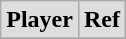<table class="wikitable">
<tr style="text-align:center; background:#ddd;">
<td><strong>Player</strong></td>
<td><strong>Ref</strong></td>
</tr>
<tr>
</tr>
</table>
